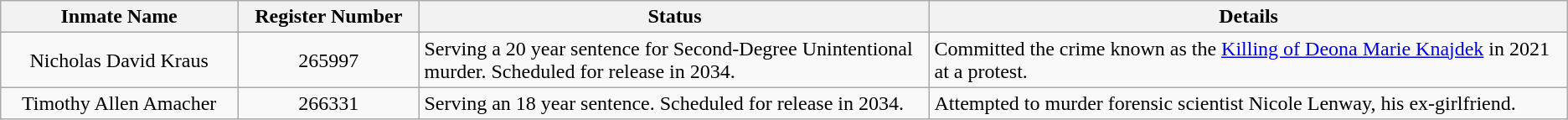<table class="wikitable sortable">
<tr>
<th width=13%>Inmate Name</th>
<th width=10%>Register Number</th>
<th width=28%>Status</th>
<th width=35%>Details</th>
</tr>
<tr>
<td style="text-align:center;">Nicholas David Kraus</td>
<td style="text-align:center;">265997</td>
<td>Serving a 20 year sentence for Second-Degree Unintentional murder. Scheduled for release in 2034.</td>
<td>Committed the crime known as the <a href='#'>Killing of Deona Marie Knajdek</a> in 2021 at a protest.</td>
</tr>
<tr>
<td style="text-align:center;">Timothy Allen Amacher</td>
<td style="text-align:center;">266331</td>
<td>Serving an 18 year sentence. Scheduled for release in 2034.</td>
<td>Attempted to murder forensic scientist Nicole Lenway, his ex-girlfriend.</td>
</tr>
</table>
